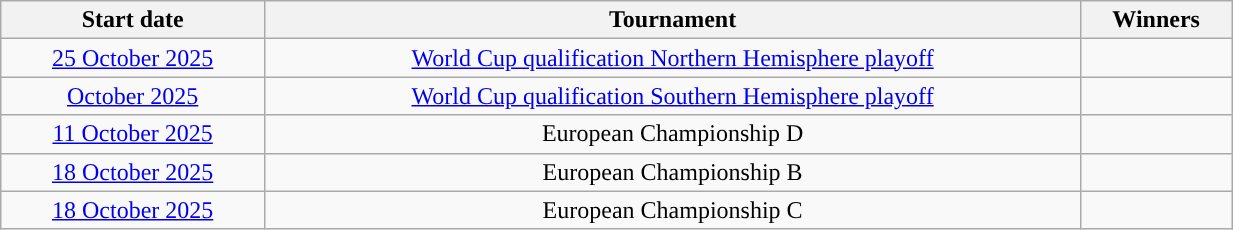<table class="wikitable unsortable" width=65%: style="white-space:nowrap; text-align:center;">
<tr>
<th>Start date</th>
<th style="text-align:center;">Tournament</th>
<th>Winners</th>
</tr>
<tr>
<td><a href='#'>25 October 2025</a></td>
<td><a href='#'>World Cup qualification Northern Hemisphere playoff</a></td>
<td></td>
</tr>
<tr>
<td><a href='#'> October 2025</a></td>
<td><a href='#'>World Cup qualification Southern Hemisphere playoff</a></td>
<td></td>
</tr>
<tr>
<td><a href='#'>11 October 2025</a></td>
<td>European Championship D</td>
<td></td>
</tr>
<tr>
<td><a href='#'>18 October 2025</a></td>
<td>European Championship B</td>
<td></td>
</tr>
<tr>
<td><a href='#'>18 October 2025</a></td>
<td>European Championship C</td>
<td></td>
</tr>
</table>
